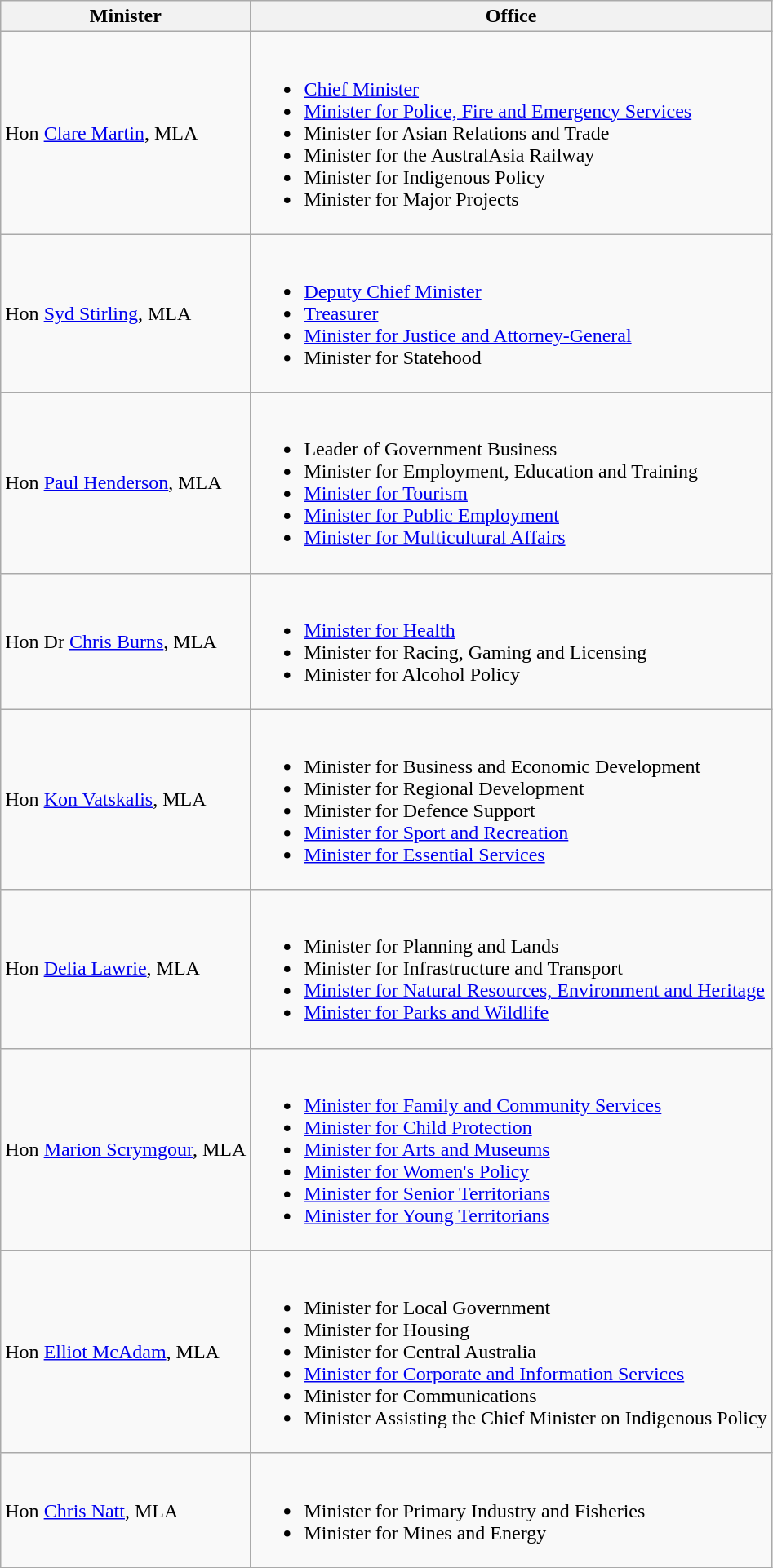<table class="wikitable">
<tr>
<th>Minister</th>
<th>Office</th>
</tr>
<tr>
<td>Hon <a href='#'>Clare Martin</a>, MLA</td>
<td><br><ul><li><a href='#'>Chief Minister</a></li><li><a href='#'>Minister for Police, Fire and Emergency Services</a></li><li>Minister for Asian Relations and Trade</li><li>Minister for the AustralAsia Railway</li><li>Minister for Indigenous Policy</li><li>Minister for Major Projects</li></ul></td>
</tr>
<tr>
<td>Hon <a href='#'>Syd Stirling</a>, MLA</td>
<td><br><ul><li><a href='#'>Deputy Chief Minister</a></li><li><a href='#'>Treasurer</a></li><li><a href='#'>Minister for Justice and Attorney-General</a></li><li>Minister for Statehood</li></ul></td>
</tr>
<tr>
<td>Hon <a href='#'>Paul Henderson</a>, MLA</td>
<td><br><ul><li>Leader of Government Business</li><li>Minister for Employment, Education and Training</li><li><a href='#'>Minister for Tourism</a></li><li><a href='#'>Minister for Public Employment</a></li><li><a href='#'>Minister for Multicultural Affairs</a></li></ul></td>
</tr>
<tr>
<td>Hon Dr <a href='#'>Chris Burns</a>, MLA</td>
<td><br><ul><li><a href='#'>Minister for Health</a></li><li>Minister for Racing, Gaming and Licensing</li><li>Minister for Alcohol Policy</li></ul></td>
</tr>
<tr>
<td>Hon <a href='#'>Kon Vatskalis</a>, MLA</td>
<td><br><ul><li>Minister for Business and Economic Development</li><li>Minister for Regional Development</li><li>Minister for Defence Support</li><li><a href='#'>Minister for Sport and Recreation</a></li><li><a href='#'>Minister for Essential Services</a></li></ul></td>
</tr>
<tr>
<td>Hon <a href='#'>Delia Lawrie</a>, MLA</td>
<td><br><ul><li>Minister for Planning and Lands</li><li>Minister for Infrastructure and Transport</li><li><a href='#'>Minister for Natural Resources, Environment and Heritage</a></li><li><a href='#'>Minister for Parks and Wildlife</a></li></ul></td>
</tr>
<tr>
<td>Hon <a href='#'>Marion Scrymgour</a>, MLA</td>
<td><br><ul><li><a href='#'>Minister for Family and Community Services</a></li><li><a href='#'>Minister for Child Protection</a></li><li><a href='#'>Minister for Arts and Museums</a></li><li><a href='#'>Minister for Women's Policy</a></li><li><a href='#'>Minister for Senior Territorians</a></li><li><a href='#'>Minister for Young Territorians</a></li></ul></td>
</tr>
<tr>
<td>Hon <a href='#'>Elliot McAdam</a>, MLA</td>
<td><br><ul><li>Minister for Local Government</li><li>Minister for Housing</li><li>Minister for Central Australia</li><li><a href='#'>Minister for Corporate and Information Services</a></li><li>Minister for Communications</li><li>Minister Assisting the Chief Minister on Indigenous Policy</li></ul></td>
</tr>
<tr>
<td>Hon <a href='#'>Chris Natt</a>, MLA</td>
<td><br><ul><li>Minister for Primary Industry and Fisheries</li><li>Minister for Mines and Energy</li></ul></td>
</tr>
</table>
